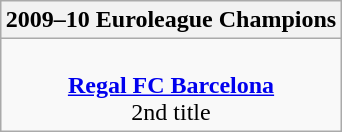<table class=wikitable style="text-align:center; margin:auto">
<tr>
<th>2009–10 Euroleague Champions</th>
</tr>
<tr>
<td><br> <strong><a href='#'>Regal FC Barcelona</a></strong><br>2nd title</td>
</tr>
</table>
